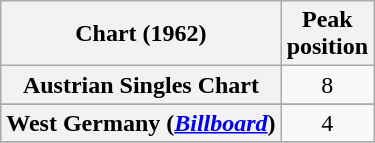<table class="wikitable sortable plainrowheaders" style="text-align:center">
<tr>
<th scope="col">Chart (1962)</th>
<th scope="col">Peak<br>position</th>
</tr>
<tr>
<th scope="row">Austrian Singles Chart</th>
<td>8</td>
</tr>
<tr>
</tr>
<tr>
<th scope="row">West Germany (<em><a href='#'>Billboard</a></em>)</th>
<td>4</td>
</tr>
<tr>
</tr>
</table>
